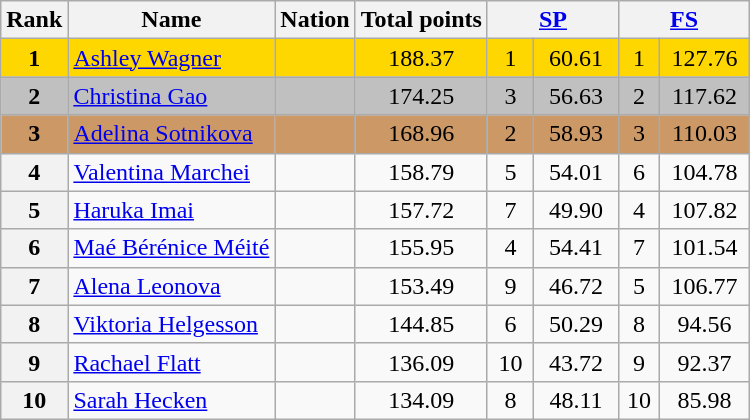<table class="wikitable sortable">
<tr>
<th>Rank</th>
<th>Name</th>
<th>Nation</th>
<th>Total points</th>
<th colspan="2" width="80px"><a href='#'>SP</a></th>
<th colspan="2" width="80px"><a href='#'>FS</a></th>
</tr>
<tr bgcolor="gold">
<td align="center"><strong>1</strong></td>
<td><a href='#'>Ashley Wagner</a></td>
<td></td>
<td align="center">188.37</td>
<td align="center">1</td>
<td align="center">60.61</td>
<td align="center">1</td>
<td align="center">127.76</td>
</tr>
<tr bgcolor="silver">
<td align="center"><strong>2</strong></td>
<td><a href='#'>Christina Gao</a></td>
<td></td>
<td align="center">174.25</td>
<td align="center">3</td>
<td align="center">56.63</td>
<td align="center">2</td>
<td align="center">117.62</td>
</tr>
<tr bgcolor="cc9966">
<td align="center"><strong>3</strong></td>
<td><a href='#'>Adelina Sotnikova</a></td>
<td></td>
<td align="center">168.96</td>
<td align="center">2</td>
<td align="center">58.93</td>
<td align="center">3</td>
<td align="center">110.03</td>
</tr>
<tr>
<th>4</th>
<td><a href='#'>Valentina Marchei</a></td>
<td></td>
<td align="center">158.79</td>
<td align="center">5</td>
<td align="center">54.01</td>
<td align="center">6</td>
<td align="center">104.78</td>
</tr>
<tr>
<th>5</th>
<td><a href='#'>Haruka Imai</a></td>
<td></td>
<td align="center">157.72</td>
<td align="center">7</td>
<td align="center">49.90</td>
<td align="center">4</td>
<td align="center">107.82</td>
</tr>
<tr>
<th>6</th>
<td><a href='#'>Maé Bérénice Méité</a></td>
<td></td>
<td align="center">155.95</td>
<td align="center">4</td>
<td align="center">54.41</td>
<td align="center">7</td>
<td align="center">101.54</td>
</tr>
<tr>
<th>7</th>
<td><a href='#'>Alena Leonova</a></td>
<td></td>
<td align="center">153.49</td>
<td align="center">9</td>
<td align="center">46.72</td>
<td align="center">5</td>
<td align="center">106.77</td>
</tr>
<tr>
<th>8</th>
<td><a href='#'>Viktoria Helgesson</a></td>
<td></td>
<td align="center">144.85</td>
<td align="center">6</td>
<td align="center">50.29</td>
<td align="center">8</td>
<td align="center">94.56</td>
</tr>
<tr>
<th>9</th>
<td><a href='#'>Rachael Flatt</a></td>
<td></td>
<td align="center">136.09</td>
<td align="center">10</td>
<td align="center">43.72</td>
<td align="center">9</td>
<td align="center">92.37</td>
</tr>
<tr>
<th>10</th>
<td><a href='#'>Sarah Hecken</a></td>
<td></td>
<td align="center">134.09</td>
<td align="center">8</td>
<td align="center">48.11</td>
<td align="center">10</td>
<td align="center">85.98</td>
</tr>
</table>
